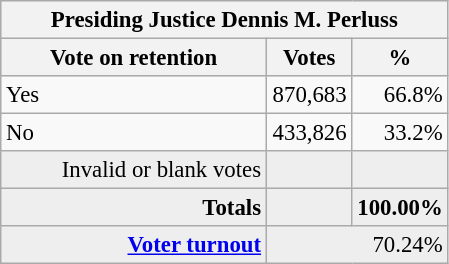<table class="wikitable" style="font-size: 95%;">
<tr style="background-color:#E9E9E9">
<th colspan=7>Presiding Justice Dennis M. Perluss</th>
</tr>
<tr style="background-color:#E9E9E9">
<th style="width: 170px">Vote on retention</th>
<th style="width: 50px">Votes</th>
<th style="width: 40px">%</th>
</tr>
<tr>
<td>Yes</td>
<td align="right">870,683</td>
<td align="right">66.8%</td>
</tr>
<tr>
<td>No</td>
<td align="right">433,826</td>
<td align="right">33.2%</td>
</tr>
<tr bgcolor="#EEEEEE">
<td align="right">Invalid or blank votes</td>
<td align="right"></td>
<td align="right"></td>
</tr>
<tr bgcolor="#EEEEEE">
<td align="right"><strong>Totals</strong></td>
<td align="right"><strong></strong></td>
<td align="right"><strong>100.00%</strong></td>
</tr>
<tr bgcolor="#EEEEEE">
<td align="right"><strong><a href='#'>Voter turnout</a></strong></td>
<td colspan="2" align="right">70.24%</td>
</tr>
</table>
